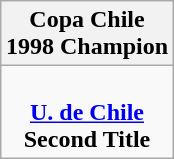<table class="wikitable" style="text-align: center; margin: 0 auto;">
<tr>
<th>Copa Chile<br>1998 Champion</th>
</tr>
<tr>
<td><br><strong><a href='#'>U. de Chile</a></strong><br><strong>Second Title</strong></td>
</tr>
</table>
